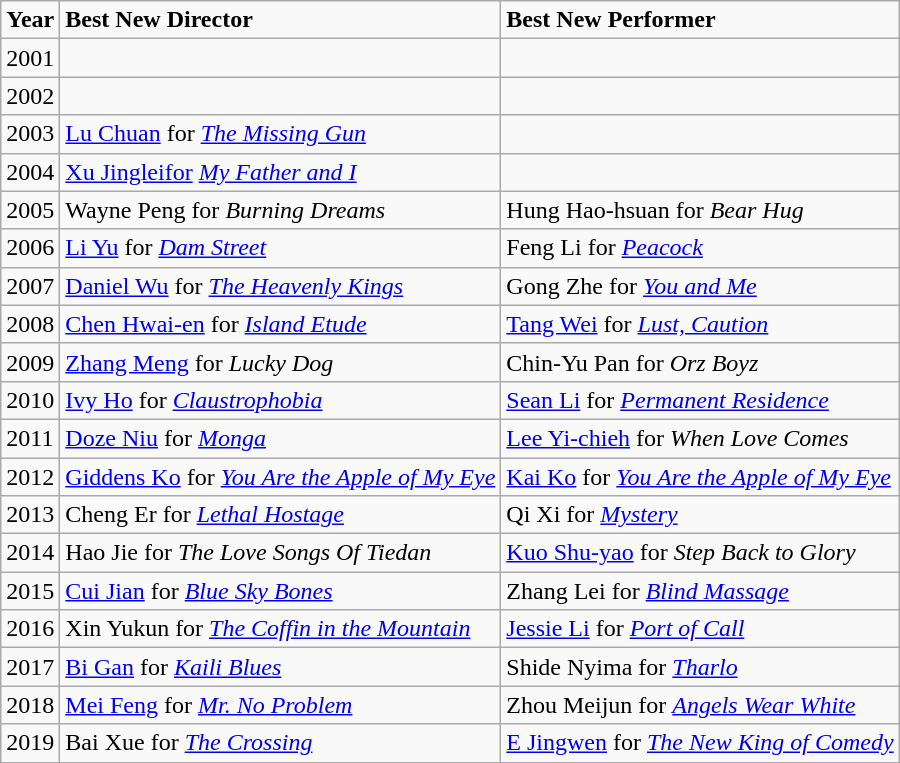<table border="2"cellpadding="3"cellspacing="0"style="border-collapse:collapse;margin:0auto;" class="wikitable">
<tr>
<td><strong>Year </strong></td>
<td><strong>Best New Director </strong></td>
<td><strong>Best New Performer</strong></td>
</tr>
<tr>
<td>2001</td>
<td></td>
<td></td>
</tr>
<tr>
<td>2002</td>
<td></td>
<td></td>
</tr>
<tr>
<td>2003</td>
<td><a href='#'>Lu Chuan</a> for <em><a href='#'>The Missing Gun</a></em></td>
<td></td>
</tr>
<tr>
<td>2004</td>
<td><a href='#'>Xu Jingleifor</a> <em><a href='#'>My Father and I</a></em></td>
<td></td>
</tr>
<tr>
<td>2005</td>
<td>Wayne Peng for <em>Burning Dreams</em></td>
<td>Hung Hao-hsuan for <em>Bear Hug</em></td>
</tr>
<tr>
<td>2006</td>
<td><a href='#'>Li Yu</a> for <em><a href='#'>Dam Street</a></em></td>
<td>Feng Li for <em><a href='#'>Peacock</a></em></td>
</tr>
<tr>
<td>2007</td>
<td><a href='#'>Daniel Wu</a> for <em><a href='#'>The Heavenly Kings</a></em></td>
<td>Gong Zhe for <em><a href='#'>You and Me</a></em></td>
</tr>
<tr>
<td>2008</td>
<td><a href='#'>Chen Hwai-en</a> for <em><a href='#'>Island Etude</a></em></td>
<td><a href='#'>Tang Wei</a> for <em><a href='#'>Lust, Caution</a></em></td>
</tr>
<tr>
<td>2009</td>
<td><a href='#'>Zhang Meng</a> for <em>Lucky Dog</em></td>
<td>Chin-Yu Pan for <em>Orz Boyz</em></td>
</tr>
<tr>
<td>2010</td>
<td><a href='#'>Ivy Ho</a> for <em><a href='#'>Claustrophobia</a></em></td>
<td><a href='#'>Sean Li</a> for <em><a href='#'>Permanent Residence</a></em></td>
</tr>
<tr>
<td>2011</td>
<td><a href='#'>Doze Niu</a> for <em><a href='#'>Monga</a></em></td>
<td><a href='#'>Lee Yi-chieh</a> for <em>When Love Comes</em></td>
</tr>
<tr>
<td>2012</td>
<td><a href='#'>Giddens Ko</a> for <em><a href='#'>You Are the Apple of My Eye</a></em></td>
<td><a href='#'>Kai Ko</a> for <em><a href='#'>You Are the Apple of My Eye</a></em></td>
</tr>
<tr>
<td>2013</td>
<td>Cheng Er for <em><a href='#'>Lethal Hostage</a></em></td>
<td>Qi Xi for <em><a href='#'>Mystery</a></em></td>
</tr>
<tr>
<td>2014</td>
<td>Hao Jie for <em>The Love Songs Of Tiedan</em></td>
<td><a href='#'>Kuo Shu-yao</a> for <em>Step Back to Glory</em></td>
</tr>
<tr>
<td>2015</td>
<td><a href='#'>Cui Jian</a> for <em><a href='#'>Blue Sky Bones</a></em></td>
<td>Zhang Lei for <em><a href='#'>Blind Massage</a></em></td>
</tr>
<tr>
<td>2016</td>
<td>Xin Yukun for <em><a href='#'>The Coffin in the Mountain</a></em></td>
<td><a href='#'>Jessie Li</a> for <em><a href='#'>Port of Call</a></em></td>
</tr>
<tr>
<td>2017</td>
<td><a href='#'>Bi Gan</a> for <em><a href='#'>Kaili Blues</a></em></td>
<td>Shide Nyima for <em><a href='#'>Tharlo</a></em></td>
</tr>
<tr>
<td>2018</td>
<td><a href='#'>Mei Feng</a> for <em><a href='#'>Mr. No Problem</a></em></td>
<td>Zhou Meijun for <em><a href='#'>Angels Wear White</a></em></td>
</tr>
<tr>
<td>2019</td>
<td>Bai Xue for <em><a href='#'>The Crossing</a></em></td>
<td><a href='#'>E Jingwen</a> for <em><a href='#'>The New King of Comedy</a></em></td>
</tr>
</table>
